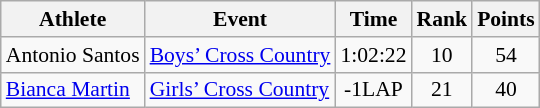<table class="wikitable" border="1" style="font-size:90%">
<tr>
<th>Athlete</th>
<th>Event</th>
<th>Time</th>
<th>Rank</th>
<th>Points</th>
</tr>
<tr>
<td>Antonio Santos</td>
<td><a href='#'>Boys’ Cross Country</a></td>
<td align=center>1:02:22</td>
<td align=center>10</td>
<td align=center>54</td>
</tr>
<tr>
<td><a href='#'>Bianca Martin</a></td>
<td><a href='#'>Girls’ Cross Country</a></td>
<td align=center>-1LAP</td>
<td align=center>21</td>
<td align=center>40</td>
</tr>
</table>
